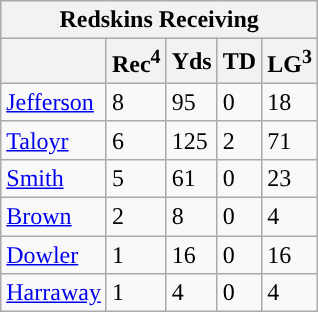<table class="wikitable">
<tr>
<th colspan="5">Redskins Receiving</th>
</tr>
<tr>
<th></th>
<th>Rec<sup>4</sup></th>
<th>Yds</th>
<th>TD</th>
<th>LG<sup>3</sup></th>
</tr>
<tr>
<td><a href='#'>Jefferson</a></td>
<td>8</td>
<td>95</td>
<td>0</td>
<td>18</td>
</tr>
<tr>
<td><a href='#'>Taloyr</a></td>
<td>6</td>
<td>125</td>
<td>2</td>
<td>71</td>
</tr>
<tr>
<td><a href='#'>Smith</a></td>
<td>5</td>
<td>61</td>
<td>0</td>
<td>23</td>
</tr>
<tr>
<td><a href='#'>Brown</a></td>
<td>2</td>
<td>8</td>
<td>0</td>
<td>4</td>
</tr>
<tr>
<td><a href='#'>Dowler</a></td>
<td>1</td>
<td>16</td>
<td>0</td>
<td>16</td>
</tr>
<tr>
<td><a href='#'>Harraway</a></td>
<td>1</td>
<td>4</td>
<td>0</td>
<td>4</td>
</tr>
</table>
